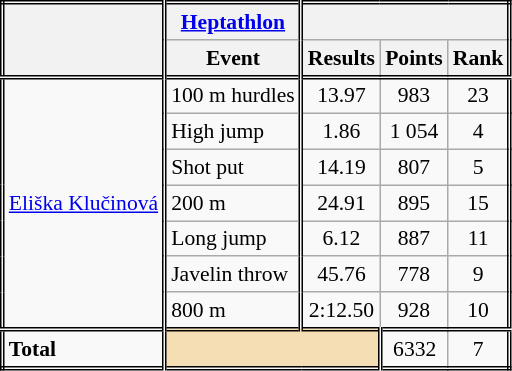<table class=wikitable style="font-size:90%; border: double;">
<tr>
<th style="border-right:double" rowspan="2"></th>
<th style="border-right:double"><a href='#'>Heptathlon</a></th>
<th colspan="3"></th>
</tr>
<tr>
<th style="border-right:double">Event</th>
<th>Results</th>
<th>Points</th>
<th>Rank</th>
</tr>
<tr style="border-top: double;">
<td style="border-right:double" rowspan="7"><a href='#'>Eliška Klučinová</a></td>
<td style="border-right:double">100 m hurdles</td>
<td align=center>13.97</td>
<td align=center>983</td>
<td align=center>23</td>
</tr>
<tr>
<td style="border-right:double">High jump</td>
<td align=center>1.86</td>
<td align=center>1 054</td>
<td align=center>4</td>
</tr>
<tr>
<td style="border-right:double">Shot put</td>
<td align=center>14.19</td>
<td align=center>807</td>
<td align=center>5</td>
</tr>
<tr>
<td style="border-right:double">200 m</td>
<td align=center>24.91</td>
<td align=center>895</td>
<td align=center>15</td>
</tr>
<tr>
<td style="border-right:double">Long jump</td>
<td align=center>6.12</td>
<td align=center>887</td>
<td align=center>11</td>
</tr>
<tr>
<td style="border-right:double">Javelin throw</td>
<td align=center>45.76</td>
<td align=center>778</td>
<td align=center>9</td>
</tr>
<tr>
<td style="border-right:double">800 m</td>
<td align=center>2:12.50</td>
<td align=center>928</td>
<td align=center>10</td>
</tr>
<tr style="border-top: double;">
<td style="border-right:double"><strong>Total</strong></td>
<td colspan="2" style="background:wheat; border-right:double;"></td>
<td align="center">6332</td>
<td align=center>7</td>
</tr>
</table>
